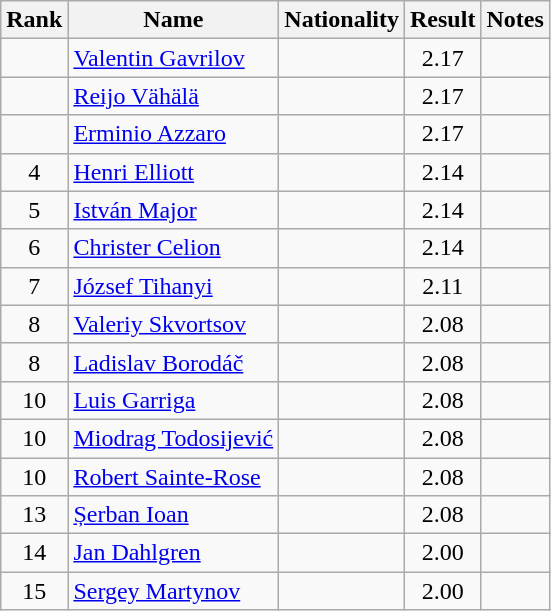<table class="wikitable sortable" style="text-align:center">
<tr>
<th>Rank</th>
<th>Name</th>
<th>Nationality</th>
<th>Result</th>
<th>Notes</th>
</tr>
<tr>
<td></td>
<td align=left><a href='#'>Valentin Gavrilov</a></td>
<td align=left></td>
<td>2.17</td>
<td></td>
</tr>
<tr>
<td></td>
<td align=left><a href='#'>Reijo Vähälä</a></td>
<td align=left></td>
<td>2.17</td>
<td></td>
</tr>
<tr>
<td></td>
<td align=left><a href='#'>Erminio Azzaro</a></td>
<td align=left></td>
<td>2.17</td>
<td></td>
</tr>
<tr>
<td>4</td>
<td align=left><a href='#'>Henri Elliott</a></td>
<td align=left></td>
<td>2.14</td>
<td></td>
</tr>
<tr>
<td>5</td>
<td align=left><a href='#'>István Major</a></td>
<td align=left></td>
<td>2.14</td>
<td></td>
</tr>
<tr>
<td>6</td>
<td align=left><a href='#'>Christer Celion</a></td>
<td align=left></td>
<td>2.14</td>
<td></td>
</tr>
<tr>
<td>7</td>
<td align=left><a href='#'>József Tihanyi</a></td>
<td align=left></td>
<td>2.11</td>
<td></td>
</tr>
<tr>
<td>8</td>
<td align=left><a href='#'>Valeriy Skvortsov</a></td>
<td align=left></td>
<td>2.08</td>
<td></td>
</tr>
<tr>
<td>8</td>
<td align=left><a href='#'>Ladislav Borodáč</a></td>
<td align=left></td>
<td>2.08</td>
<td></td>
</tr>
<tr>
<td>10</td>
<td align=left><a href='#'>Luis Garriga</a></td>
<td align=left></td>
<td>2.08</td>
<td></td>
</tr>
<tr>
<td>10</td>
<td align=left><a href='#'>Miodrag Todosijević</a></td>
<td align=left></td>
<td>2.08</td>
<td></td>
</tr>
<tr>
<td>10</td>
<td align=left><a href='#'>Robert Sainte-Rose</a></td>
<td align=left></td>
<td>2.08</td>
<td></td>
</tr>
<tr>
<td>13</td>
<td align=left><a href='#'>Șerban Ioan</a></td>
<td align=left></td>
<td>2.08</td>
<td></td>
</tr>
<tr>
<td>14</td>
<td align=left><a href='#'>Jan Dahlgren</a></td>
<td align=left></td>
<td>2.00</td>
<td></td>
</tr>
<tr>
<td>15</td>
<td align=left><a href='#'>Sergey Martynov</a></td>
<td align=left></td>
<td>2.00</td>
<td></td>
</tr>
</table>
